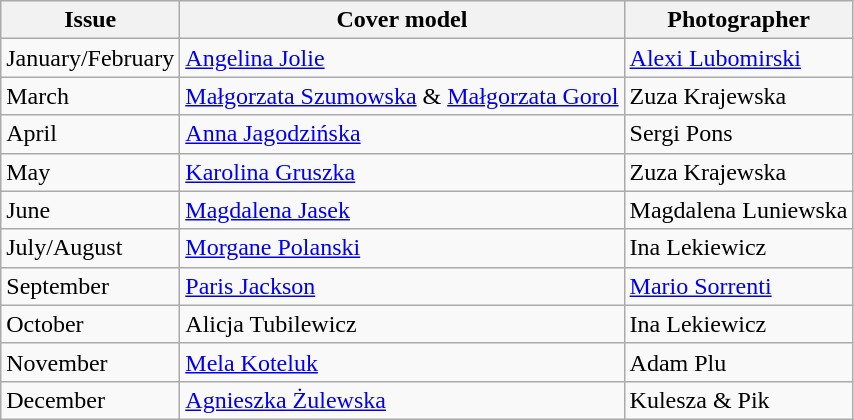<table class="sortable wikitable">
<tr>
<th>Issue</th>
<th>Cover model</th>
<th>Photographer</th>
</tr>
<tr>
<td>January/February</td>
<td><a href='#'>Angelina Jolie</a></td>
<td><a href='#'>Alexi Lubomirski</a></td>
</tr>
<tr>
<td>March</td>
<td><a href='#'>Małgorzata Szumowska</a> & <a href='#'>Małgorzata Gorol</a></td>
<td>Zuza Krajewska</td>
</tr>
<tr>
<td>April</td>
<td><a href='#'>Anna Jagodzińska</a></td>
<td>Sergi Pons</td>
</tr>
<tr>
<td>May</td>
<td><a href='#'>Karolina Gruszka</a></td>
<td>Zuza Krajewska</td>
</tr>
<tr>
<td>June</td>
<td><a href='#'>Magdalena Jasek</a></td>
<td>Magdalena Luniewska</td>
</tr>
<tr>
<td>July/August</td>
<td><a href='#'>Morgane Polanski</a></td>
<td>Ina Lekiewicz</td>
</tr>
<tr>
<td>September</td>
<td><a href='#'>Paris Jackson</a></td>
<td><a href='#'>Mario Sorrenti</a></td>
</tr>
<tr>
<td>October</td>
<td>Alicja Tubilewicz</td>
<td>Ina Lekiewicz</td>
</tr>
<tr>
<td>November</td>
<td><a href='#'>Mela Koteluk</a></td>
<td>Adam Plu</td>
</tr>
<tr>
<td>December</td>
<td><a href='#'>Agnieszka Żulewska</a></td>
<td>Kulesza & Pik</td>
</tr>
</table>
